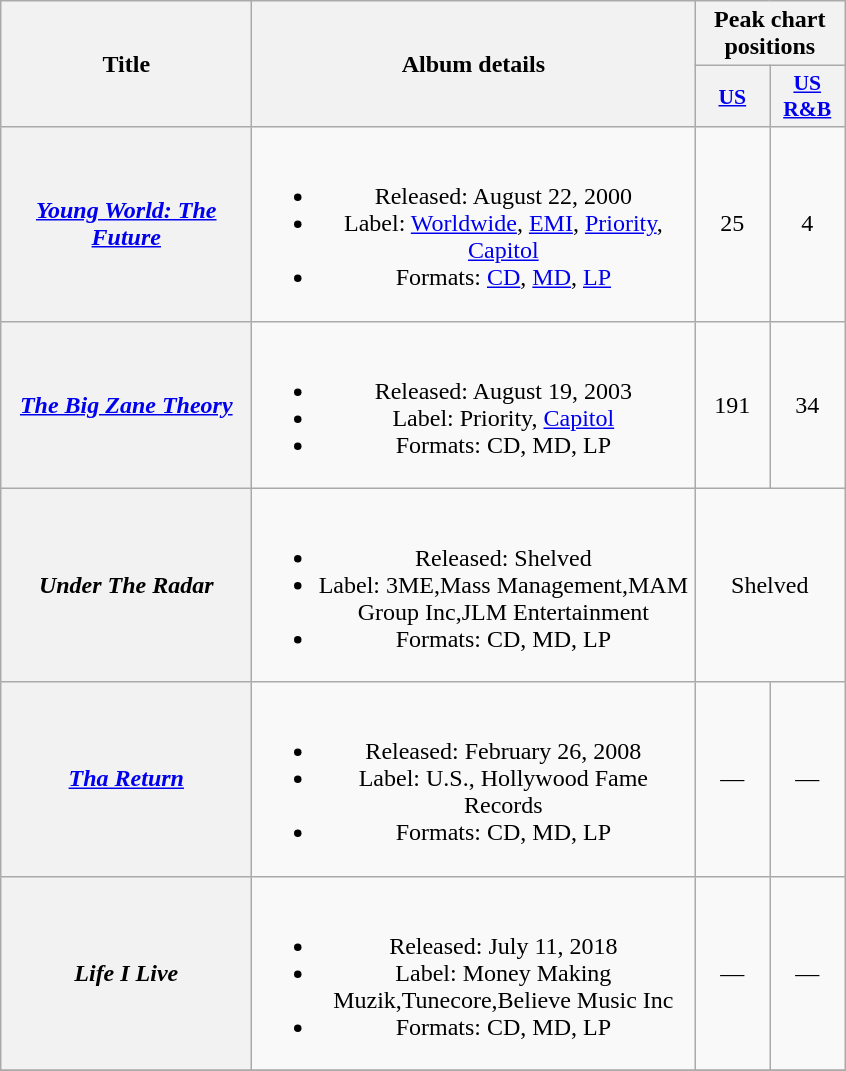<table class="wikitable plainrowheaders" style="text-align:center;">
<tr>
<th scope="col" rowspan="2" style="width:10em;">Title</th>
<th scope="col" rowspan="2" style="width:18em;">Album details</th>
<th scope="col" colspan="2">Peak chart positions</th>
</tr>
<tr>
<th style="width:3em;font-size:90%;"><a href='#'>US</a><br></th>
<th style="width:3em;font-size:90%;"><a href='#'>US R&B</a><br></th>
</tr>
<tr>
<th scope="row"><em><a href='#'>Young World: The Future</a></em></th>
<td><br><ul><li>Released: August 22, 2000</li><li>Label: <a href='#'>Worldwide</a>, <a href='#'>EMI</a>, <a href='#'>Priority</a>, <a href='#'>Capitol</a></li><li>Formats: <a href='#'>CD</a>, <a href='#'>MD</a>, <a href='#'>LP</a></li></ul></td>
<td>25</td>
<td>4</td>
</tr>
<tr>
<th scope="row"><em><a href='#'>The Big Zane Theory</a></em></th>
<td><br><ul><li>Released: August 19, 2003</li><li>Label: Priority, <a href='#'>Capitol</a></li><li>Formats: CD, MD, LP</li></ul></td>
<td>191</td>
<td>34</td>
</tr>
<tr>
<th scope="row"><em>Under The Radar</em></th>
<td><br><ul><li>Released: Shelved</li><li>Label: 3ME,Mass Management,MAM Group Inc,JLM Entertainment</li><li>Formats: CD, MD, LP</li></ul></td>
<td align=center rowspan=1 colspan=2>Shelved</td>
</tr>
<tr>
<th scope="row"><em><a href='#'>Tha Return</a></em></th>
<td><br><ul><li>Released: February 26, 2008</li><li>Label: U.S., Hollywood Fame Records</li><li>Formats: CD, MD, LP</li></ul></td>
<td>—</td>
<td>—</td>
</tr>
<tr>
<th scope="row"><em>Life I Live</em></th>
<td><br><ul><li>Released: July 11, 2018</li><li>Label: Money Making Muzik,Tunecore,Believe Music Inc</li><li>Formats: CD, MD, LP</li></ul></td>
<td>—</td>
<td>—</td>
</tr>
<tr>
</tr>
</table>
